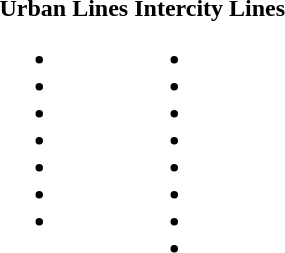<table border="0">
<tr>
<td valign="top"><br><strong>Urban Lines</strong><ul><li></li><li></li><li></li><li></li><li></li><li></li><li></li></ul></td>
<td valign="top"><br><strong>Intercity Lines</strong><ul><li></li><li></li><li></li><li></li><li></li><li></li><li></li><li></li></ul></td>
</tr>
</table>
